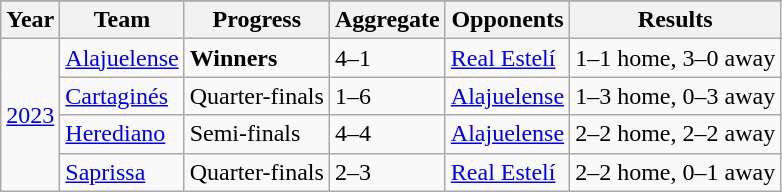<table class="wikitable">
<tr>
</tr>
<tr>
<th>Year</th>
<th>Team</th>
<th>Progress</th>
<th>Aggregate</th>
<th>Opponents</th>
<th>Results</th>
</tr>
<tr>
<td rowspan="4"><a href='#'>2023</a></td>
<td><a href='#'>Alajuelense</a></td>
<td><strong>Winners</strong></td>
<td>4–1</td>
<td> <a href='#'>Real Estelí</a></td>
<td align="center">1–1 home, 3–0 away</td>
</tr>
<tr>
<td><a href='#'>Cartaginés</a></td>
<td>Quarter-finals</td>
<td>1–6</td>
<td> <a href='#'>Alajuelense</a></td>
<td align="center">1–3 home, 0–3 away</td>
</tr>
<tr>
<td><a href='#'>Herediano</a></td>
<td>Semi-finals</td>
<td>4–4 </td>
<td> <a href='#'>Alajuelense</a></td>
<td align="center">2–2 home, 2–2 away</td>
</tr>
<tr>
<td><a href='#'>Saprissa</a></td>
<td>Quarter-finals</td>
<td>2–3</td>
<td> <a href='#'>Real Estelí</a></td>
<td align="center">2–2 home, 0–1 away</td>
</tr>
</table>
